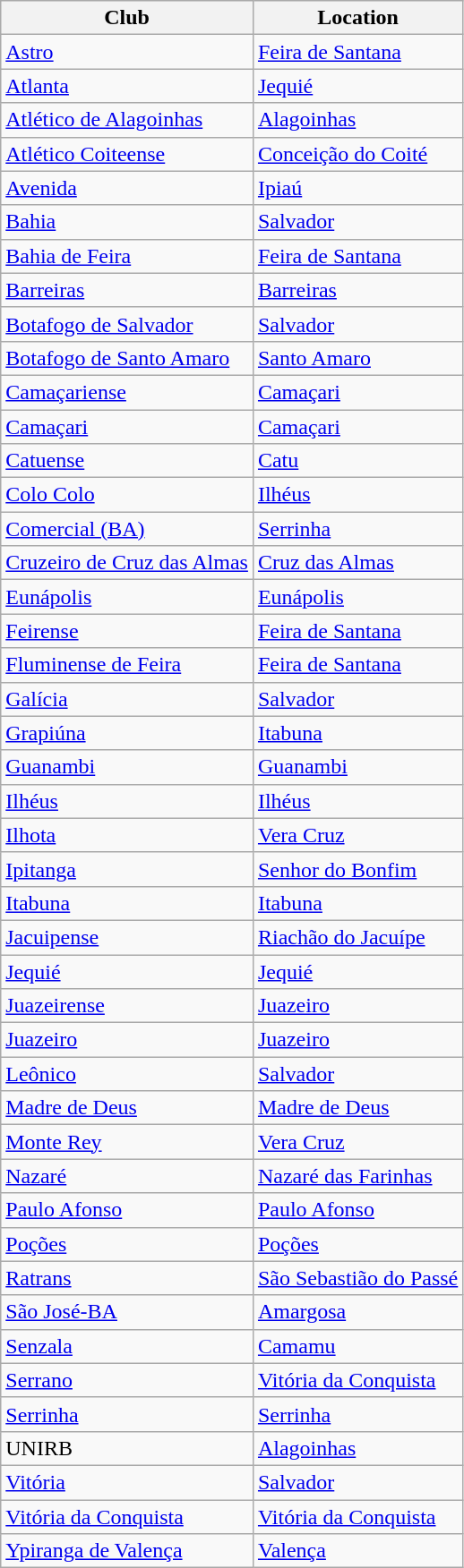<table class="wikitable sortable">
<tr>
<th>Club</th>
<th>Location</th>
</tr>
<tr>
<td><a href='#'>Astro</a></td>
<td><a href='#'>Feira de Santana</a></td>
</tr>
<tr>
<td><a href='#'>Atlanta</a></td>
<td><a href='#'>Jequié</a></td>
</tr>
<tr>
<td><a href='#'>Atlético de Alagoinhas</a></td>
<td><a href='#'>Alagoinhas</a></td>
</tr>
<tr>
<td><a href='#'>Atlético Coiteense</a></td>
<td><a href='#'>Conceição do Coité</a></td>
</tr>
<tr>
<td><a href='#'>Avenida</a></td>
<td><a href='#'>Ipiaú</a></td>
</tr>
<tr>
<td><a href='#'>Bahia</a></td>
<td><a href='#'>Salvador</a></td>
</tr>
<tr>
<td><a href='#'>Bahia de Feira</a></td>
<td><a href='#'>Feira de Santana</a></td>
</tr>
<tr>
<td><a href='#'>Barreiras</a></td>
<td><a href='#'>Barreiras</a></td>
</tr>
<tr>
<td><a href='#'>Botafogo de Salvador</a></td>
<td><a href='#'>Salvador</a></td>
</tr>
<tr>
<td><a href='#'>Botafogo de Santo Amaro</a></td>
<td><a href='#'>Santo Amaro</a></td>
</tr>
<tr>
<td><a href='#'>Camaçariense</a></td>
<td><a href='#'>Camaçari</a></td>
</tr>
<tr>
<td><a href='#'>Camaçari</a></td>
<td><a href='#'>Camaçari</a></td>
</tr>
<tr>
<td><a href='#'>Catuense</a></td>
<td><a href='#'>Catu</a></td>
</tr>
<tr>
<td><a href='#'>Colo Colo</a></td>
<td><a href='#'>Ilhéus</a></td>
</tr>
<tr>
<td><a href='#'>Comercial (BA)</a></td>
<td><a href='#'>Serrinha</a></td>
</tr>
<tr>
<td><a href='#'>Cruzeiro de Cruz das Almas</a></td>
<td><a href='#'>Cruz das Almas</a></td>
</tr>
<tr>
<td><a href='#'>Eunápolis</a></td>
<td><a href='#'>Eunápolis</a></td>
</tr>
<tr>
<td><a href='#'>Feirense</a></td>
<td><a href='#'>Feira de Santana</a></td>
</tr>
<tr>
<td><a href='#'>Fluminense de Feira</a></td>
<td><a href='#'>Feira de Santana</a></td>
</tr>
<tr>
<td><a href='#'>Galícia</a></td>
<td><a href='#'>Salvador</a></td>
</tr>
<tr>
<td><a href='#'>Grapiúna</a></td>
<td><a href='#'>Itabuna</a></td>
</tr>
<tr>
<td><a href='#'>Guanambi</a></td>
<td><a href='#'>Guanambi</a></td>
</tr>
<tr>
<td><a href='#'>Ilhéus</a></td>
<td><a href='#'>Ilhéus</a></td>
</tr>
<tr>
<td><a href='#'>Ilhota</a></td>
<td><a href='#'>Vera Cruz</a></td>
</tr>
<tr>
<td><a href='#'>Ipitanga</a></td>
<td><a href='#'>Senhor do Bonfim</a></td>
</tr>
<tr>
<td><a href='#'>Itabuna</a></td>
<td><a href='#'>Itabuna</a></td>
</tr>
<tr>
<td><a href='#'>Jacuipense</a></td>
<td><a href='#'>Riachão do Jacuípe</a></td>
</tr>
<tr>
<td><a href='#'>Jequié</a></td>
<td><a href='#'>Jequié</a></td>
</tr>
<tr>
<td><a href='#'>Juazeirense</a></td>
<td><a href='#'>Juazeiro</a></td>
</tr>
<tr>
<td><a href='#'>Juazeiro</a></td>
<td><a href='#'>Juazeiro</a></td>
</tr>
<tr>
<td><a href='#'>Leônico</a></td>
<td><a href='#'>Salvador</a></td>
</tr>
<tr>
<td><a href='#'>Madre de Deus</a></td>
<td><a href='#'>Madre de Deus</a></td>
</tr>
<tr>
<td><a href='#'>Monte Rey</a></td>
<td><a href='#'>Vera Cruz</a></td>
</tr>
<tr>
<td><a href='#'>Nazaré</a></td>
<td><a href='#'>Nazaré das Farinhas</a></td>
</tr>
<tr>
<td><a href='#'>Paulo Afonso</a></td>
<td><a href='#'>Paulo Afonso</a></td>
</tr>
<tr>
<td><a href='#'>Poções</a></td>
<td><a href='#'>Poções</a></td>
</tr>
<tr>
<td><a href='#'>Ratrans</a></td>
<td><a href='#'>São Sebastião do Passé</a></td>
</tr>
<tr>
<td><a href='#'>São José-BA</a></td>
<td><a href='#'>Amargosa</a></td>
</tr>
<tr>
<td><a href='#'>Senzala</a></td>
<td><a href='#'>Camamu</a></td>
</tr>
<tr>
<td><a href='#'>Serrano</a></td>
<td><a href='#'>Vitória da Conquista</a></td>
</tr>
<tr>
<td><a href='#'>Serrinha</a></td>
<td><a href='#'>Serrinha</a></td>
</tr>
<tr>
<td>UNIRB</td>
<td><a href='#'>Alagoinhas</a></td>
</tr>
<tr>
<td><a href='#'>Vitória</a></td>
<td><a href='#'>Salvador</a></td>
</tr>
<tr>
<td><a href='#'>Vitória da Conquista</a></td>
<td><a href='#'>Vitória da Conquista</a></td>
</tr>
<tr>
<td><a href='#'>Ypiranga de Valença</a></td>
<td><a href='#'>Valença</a></td>
</tr>
</table>
